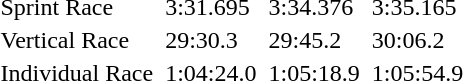<table>
<tr>
<td>Sprint Race</td>
<td></td>
<td>3:31.695</td>
<td></td>
<td>3:34.376</td>
<td></td>
<td>3:35.165</td>
</tr>
<tr>
<td>Vertical Race</td>
<td></td>
<td>29:30.3</td>
<td></td>
<td>29:45.2</td>
<td></td>
<td>30:06.2</td>
</tr>
<tr>
<td>Individual Race</td>
<td></td>
<td>1:04:24.0</td>
<td></td>
<td>1:05:18.9</td>
<td></td>
<td>1:05:54.9</td>
</tr>
</table>
